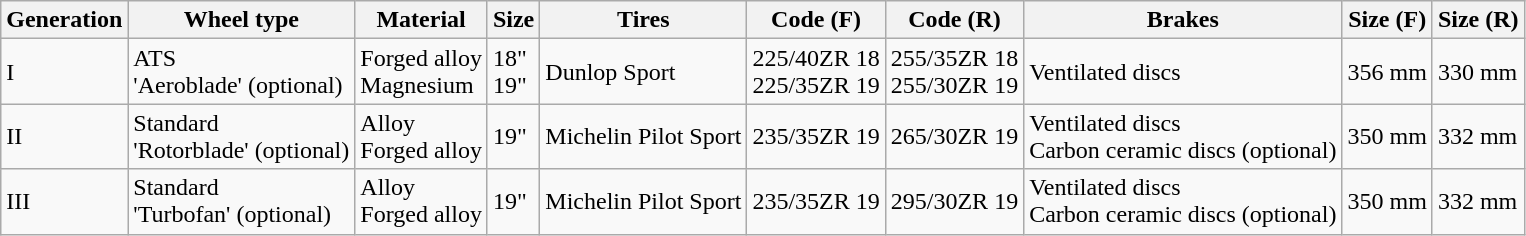<table class="wikitable">
<tr>
<th>Generation</th>
<th>Wheel type</th>
<th>Material</th>
<th>Size</th>
<th>Tires</th>
<th>Code (F)</th>
<th>Code (R)</th>
<th>Brakes</th>
<th>Size (F)</th>
<th>Size (R)</th>
</tr>
<tr>
<td>I</td>
<td>ATS<br>'Aeroblade' (optional)</td>
<td>Forged alloy<br>Magnesium</td>
<td>18"<br>19"</td>
<td>Dunlop Sport</td>
<td>225/40ZR 18<br>225/35ZR 19</td>
<td>255/35ZR 18<br>255/30ZR 19</td>
<td>Ventilated discs</td>
<td>356 mm</td>
<td>330 mm</td>
</tr>
<tr>
<td>II</td>
<td>Standard<br>'Rotorblade' (optional)</td>
<td>Alloy<br>Forged alloy</td>
<td>19"</td>
<td>Michelin Pilot Sport</td>
<td>235/35ZR 19</td>
<td>265/30ZR 19</td>
<td>Ventilated discs<br>Carbon ceramic discs (optional)</td>
<td>350 mm</td>
<td>332 mm</td>
</tr>
<tr>
<td>III</td>
<td>Standard<br>'Turbofan' (optional)</td>
<td>Alloy<br>Forged alloy</td>
<td>19"</td>
<td>Michelin Pilot Sport</td>
<td>235/35ZR 19</td>
<td>295/30ZR 19</td>
<td>Ventilated discs<br>Carbon ceramic discs (optional)</td>
<td>350 mm</td>
<td>332 mm</td>
</tr>
</table>
